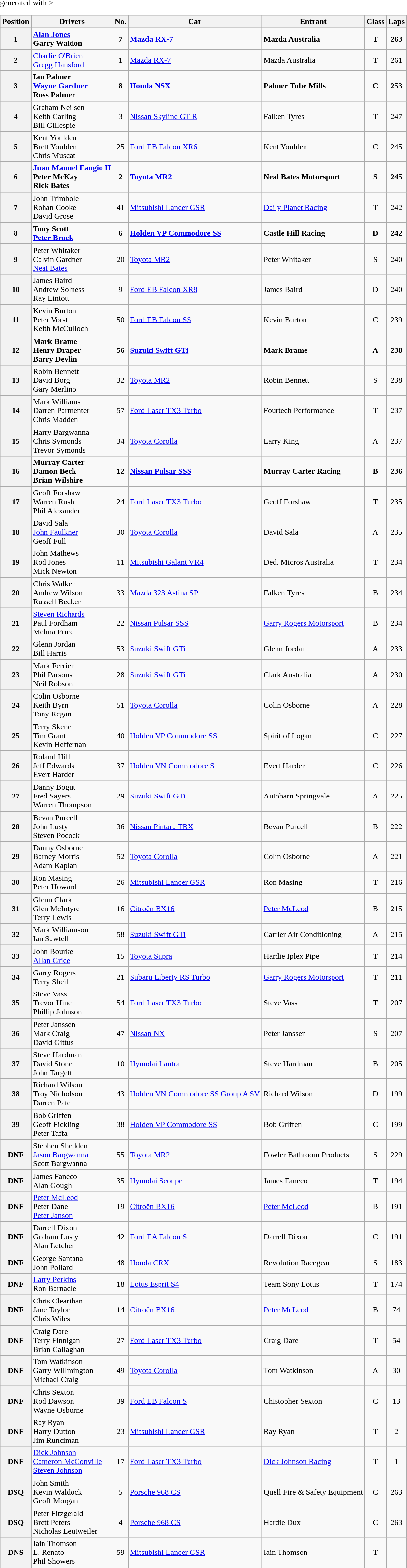<table class="wikitable" <hiddentext>generated with >
<tr style="font-weight:bold">
<th>Position </th>
<th>Drivers </th>
<th>No.</th>
<th>Car</th>
<th>Entrant</th>
<th>Class</th>
<th>Laps </th>
</tr>
<tr style="font-weight:bold">
<th>1</th>
<td><a href='#'>Alan Jones</a><br> Garry Waldon</td>
<td align="center">7</td>
<td><a href='#'>Mazda RX-7</a></td>
<td>Mazda Australia</td>
<td align="center">T</td>
<td align="center">263</td>
</tr>
<tr>
<th>2</th>
<td><a href='#'>Charlie O'Brien</a><br> <a href='#'>Gregg Hansford</a></td>
<td align="center">1</td>
<td><a href='#'>Mazda RX-7</a></td>
<td>Mazda Australia</td>
<td align="center">T</td>
<td align="center">261</td>
</tr>
<tr style="font-weight:bold">
<th>3</th>
<td>Ian Palmer<br> <a href='#'>Wayne Gardner</a><br> Ross Palmer</td>
<td align="center">8</td>
<td><a href='#'>Honda NSX</a></td>
<td>Palmer Tube Mills</td>
<td align="center">C</td>
<td align="center">253</td>
</tr>
<tr>
<th>4</th>
<td>Graham Neilsen<br> Keith Carling<br> Bill Gillespie</td>
<td align="center">3</td>
<td><a href='#'>Nissan Skyline GT-R</a></td>
<td>Falken Tyres</td>
<td align="center">T</td>
<td align="center">247</td>
</tr>
<tr>
<th>5</th>
<td>Kent Youlden<br> Brett Youlden<br> Chris Muscat</td>
<td align="center">25</td>
<td><a href='#'>Ford EB Falcon XR6</a></td>
<td>Kent Youlden</td>
<td align="center">C</td>
<td align="center">245</td>
</tr>
<tr style="font-weight:bold">
<th>6</th>
<td><a href='#'>Juan Manuel Fangio II</a><br> Peter McKay<br> Rick Bates</td>
<td align="center">2</td>
<td><a href='#'>Toyota MR2</a></td>
<td>Neal Bates Motorsport</td>
<td align="center">S</td>
<td align="center">245</td>
</tr>
<tr>
<th>7</th>
<td>John Trimbole<br> Rohan Cooke<br> David Grose</td>
<td align="center">41</td>
<td><a href='#'>Mitsubishi Lancer GSR</a></td>
<td><a href='#'>Daily Planet Racing</a></td>
<td align="center">T</td>
<td align="center">242</td>
</tr>
<tr style="font-weight:bold">
<th>8</th>
<td>Tony Scott<br> <a href='#'>Peter Brock</a></td>
<td align="center">6</td>
<td><a href='#'>Holden VP Commodore SS</a></td>
<td>Castle Hill Racing</td>
<td align="center">D</td>
<td align="center">242</td>
</tr>
<tr>
<th>9</th>
<td>Peter Whitaker<br> Calvin Gardner<br> <a href='#'>Neal Bates</a></td>
<td align="center">20</td>
<td><a href='#'>Toyota MR2</a></td>
<td>Peter Whitaker</td>
<td align="center">S</td>
<td align="center">240</td>
</tr>
<tr>
<th>10</th>
<td>James Baird<br> Andrew Solness<br> Ray Lintott</td>
<td align="center">9</td>
<td><a href='#'>Ford EB Falcon XR8</a></td>
<td>James Baird</td>
<td align="center">D</td>
<td align="center">240</td>
</tr>
<tr>
<th>11</th>
<td>Kevin Burton<br> Peter Vorst<br> Keith McCulloch</td>
<td align="center">50</td>
<td><a href='#'>Ford EB Falcon SS</a></td>
<td>Kevin Burton</td>
<td align="center">C</td>
<td align="center">239</td>
</tr>
<tr style="font-weight:bold">
<th>12</th>
<td>Mark Brame<br> Henry Draper<br> Barry Devlin</td>
<td align="center">56</td>
<td><a href='#'>Suzuki Swift GTi</a></td>
<td>Mark Brame</td>
<td align="center">A</td>
<td align="center">238</td>
</tr>
<tr>
<th>13</th>
<td>Robin Bennett<br> David Borg<br> Gary Merlino</td>
<td align="center">32</td>
<td><a href='#'>Toyota MR2</a></td>
<td>Robin Bennett</td>
<td align="center">S</td>
<td align="center">238</td>
</tr>
<tr>
<th>14</th>
<td>Mark Williams<br> Darren Parmenter<br> Chris Madden</td>
<td align="center">57</td>
<td><a href='#'>Ford Laser TX3 Turbo</a></td>
<td>Fourtech Performance</td>
<td align="center">T</td>
<td align="center">237</td>
</tr>
<tr>
<th>15</th>
<td>Harry Bargwanna<br> Chris Symonds<br> Trevor Symonds</td>
<td align="center">34</td>
<td><a href='#'>Toyota Corolla</a></td>
<td>Larry King</td>
<td align="center">A</td>
<td align="center">237</td>
</tr>
<tr style="font-weight:bold">
<th>16</th>
<td>Murray Carter<br> Damon Beck<br> Brian Wilshire</td>
<td align="center">12</td>
<td><a href='#'>Nissan Pulsar SSS</a></td>
<td>Murray Carter Racing</td>
<td align="center">B</td>
<td align="center">236</td>
</tr>
<tr>
<th>17</th>
<td>Geoff Forshaw<br> Warren Rush<br> Phil Alexander</td>
<td align="center">24</td>
<td><a href='#'>Ford Laser TX3 Turbo</a></td>
<td>Geoff Forshaw </td>
<td align="center">T</td>
<td align="center">235</td>
</tr>
<tr>
<th>18</th>
<td>David Sala<br> <a href='#'>John Faulkner</a><br> Geoff Full</td>
<td align="center">30</td>
<td><a href='#'>Toyota Corolla</a></td>
<td>David Sala</td>
<td align="center">A</td>
<td align="center">235</td>
</tr>
<tr>
<th>19</th>
<td>John Mathews<br> Rod Jones<br> Mick Newton</td>
<td align="center">11</td>
<td><a href='#'>Mitsubishi Galant VR4</a></td>
<td>Ded. Micros Australia</td>
<td align="center">T</td>
<td align="center">234</td>
</tr>
<tr>
<th>20</th>
<td>Chris Walker<br> Andrew Wilson<br> Russell Becker</td>
<td align="center">33</td>
<td><a href='#'>Mazda 323 Astina SP</a></td>
<td>Falken Tyres</td>
<td align="center">B</td>
<td align="center">234</td>
</tr>
<tr>
<th>21</th>
<td><a href='#'>Steven Richards</a><br> Paul Fordham <br> Melina Price</td>
<td align="center">22</td>
<td><a href='#'>Nissan Pulsar SSS</a></td>
<td><a href='#'>Garry Rogers Motorsport</a></td>
<td align="center">B</td>
<td align="center">234</td>
</tr>
<tr>
<th>22</th>
<td>Glenn Jordan<br> Bill Harris</td>
<td align="center">53</td>
<td><a href='#'>Suzuki Swift GTi</a></td>
<td>Glenn Jordan</td>
<td align="center">A</td>
<td align="center">233</td>
</tr>
<tr>
<th>23</th>
<td>Mark Ferrier<br> Phil Parsons<br> Neil Robson</td>
<td align="center">28</td>
<td><a href='#'>Suzuki Swift GTi</a></td>
<td>Clark Australia</td>
<td align="center">A</td>
<td align="center">230</td>
</tr>
<tr>
<th>24</th>
<td>Colin Osborne<br> Keith Byrn<br> Tony Regan</td>
<td align="center">51</td>
<td><a href='#'>Toyota Corolla</a></td>
<td>Colin Osborne</td>
<td align="center">A</td>
<td align="center">228</td>
</tr>
<tr>
<th>25</th>
<td>Terry Skene<br> Tim Grant<br> Kevin Heffernan</td>
<td align="center">40</td>
<td><a href='#'>Holden VP Commodore SS</a></td>
<td>Spirit of Logan</td>
<td align="center">C</td>
<td align="center">227</td>
</tr>
<tr>
<th>26</th>
<td>Roland Hill<br> Jeff Edwards<br> Evert Harder</td>
<td align="center">37</td>
<td><a href='#'>Holden VN Commodore S</a></td>
<td>Evert Harder</td>
<td align="center">C</td>
<td align="center">226</td>
</tr>
<tr>
<th>27</th>
<td>Danny Bogut<br> Fred Sayers<br> Warren Thompson</td>
<td align="center">29</td>
<td><a href='#'>Suzuki Swift GTi</a></td>
<td>Autobarn Springvale</td>
<td align="center">A</td>
<td align="center">225</td>
</tr>
<tr>
<th>28</th>
<td>Bevan Purcell<br> John Lusty<br> Steven Pocock</td>
<td align="center">36</td>
<td><a href='#'>Nissan Pintara TRX</a></td>
<td>Bevan Purcell</td>
<td align="center">B</td>
<td align="center">222</td>
</tr>
<tr>
<th>29</th>
<td>Danny Osborne<br> Barney Morris<br> Adam Kaplan</td>
<td align="center">52</td>
<td><a href='#'>Toyota Corolla</a></td>
<td>Colin Osborne</td>
<td align="center">A</td>
<td align="center">221</td>
</tr>
<tr>
<th>30</th>
<td>Ron Masing<br> Peter Howard</td>
<td align="center">26</td>
<td><a href='#'>Mitsubishi Lancer GSR</a></td>
<td>Ron Masing</td>
<td align="center">T</td>
<td align="center">216</td>
</tr>
<tr>
<th>31</th>
<td>Glenn Clark<br> Glen McIntyre<br> Terry Lewis</td>
<td align="center">16</td>
<td><a href='#'>Citroën BX16</a></td>
<td><a href='#'>Peter McLeod</a></td>
<td align="center">B</td>
<td align="center">215</td>
</tr>
<tr>
<th>32</th>
<td>Mark Williamson<br> Ian Sawtell</td>
<td align="center">58</td>
<td><a href='#'>Suzuki Swift GTi</a></td>
<td>Carrier Air Conditioning</td>
<td align="center">A</td>
<td align="center">215</td>
</tr>
<tr>
<th>33</th>
<td>John Bourke<br> <a href='#'>Allan Grice</a></td>
<td align="center">15</td>
<td><a href='#'>Toyota Supra</a></td>
<td>Hardie Iplex Pipe</td>
<td align="center">T</td>
<td align="center">214</td>
</tr>
<tr>
<th>34</th>
<td>Garry Rogers<br> Terry Sheil</td>
<td align="center">21</td>
<td><a href='#'>Subaru Liberty RS Turbo</a></td>
<td><a href='#'>Garry Rogers Motorsport</a></td>
<td align="center">T</td>
<td align="center">211</td>
</tr>
<tr>
<th>35</th>
<td>Steve Vass<br> Trevor Hine<br> Phillip Johnson</td>
<td align="center">54</td>
<td><a href='#'>Ford Laser TX3 Turbo</a></td>
<td>Steve Vass</td>
<td align="center">T</td>
<td align="center">207</td>
</tr>
<tr>
<th>36</th>
<td>Peter Janssen<br> Mark Craig<br> David Gittus</td>
<td align="center">47</td>
<td><a href='#'>Nissan NX</a></td>
<td>Peter Janssen</td>
<td align="center">S</td>
<td align="center">207</td>
</tr>
<tr>
<th>37</th>
<td>Steve Hardman<br> David Stone<br> John Targett</td>
<td align="center">10</td>
<td><a href='#'>Hyundai Lantra</a></td>
<td>Steve Hardman</td>
<td align="center">B</td>
<td align="center">205</td>
</tr>
<tr>
<th>38</th>
<td>Richard Wilson<br> Troy Nicholson<br> Darren Pate</td>
<td align="center">43</td>
<td><a href='#'>Holden VN Commodore SS Group A SV</a></td>
<td>Richard Wilson</td>
<td align="center">D</td>
<td align="center">199</td>
</tr>
<tr>
<th>39</th>
<td>Bob Griffen<br> Geoff Fickling<br> Peter Taffa</td>
<td align="center">38</td>
<td><a href='#'>Holden VP Commodore SS</a></td>
<td>Bob Griffen</td>
<td align="center">C</td>
<td align="center">199</td>
</tr>
<tr>
<th>DNF</th>
<td>Stephen Shedden<br> <a href='#'>Jason Bargwanna</a><br> Scott Bargwanna</td>
<td align="center">55</td>
<td><a href='#'>Toyota MR2</a></td>
<td>Fowler Bathroom Products</td>
<td align="center">S</td>
<td align="center">229</td>
</tr>
<tr>
<th>DNF</th>
<td>James Faneco<br> Alan Gough</td>
<td align="center">35</td>
<td><a href='#'>Hyundai Scoupe</a></td>
<td>James Faneco</td>
<td align="center">T</td>
<td align="center">194</td>
</tr>
<tr>
<th>DNF</th>
<td><a href='#'>Peter McLeod</a><br> Peter Dane<br> <a href='#'>Peter Janson</a></td>
<td align="center">19</td>
<td><a href='#'>Citroën BX16</a></td>
<td><a href='#'>Peter McLeod</a></td>
<td align="center">B</td>
<td align="center">191</td>
</tr>
<tr>
<th>DNF</th>
<td>Darrell Dixon<br> Graham Lusty<br> Alan Letcher</td>
<td align="center">42</td>
<td><a href='#'>Ford EA Falcon S</a></td>
<td>Darrell Dixon</td>
<td align="center">C</td>
<td align="center">191</td>
</tr>
<tr>
<th>DNF</th>
<td>George Santana<br> John Pollard</td>
<td align="center">48</td>
<td><a href='#'>Honda CRX</a></td>
<td>Revolution Racegear</td>
<td align="center">S</td>
<td align="center">183</td>
</tr>
<tr>
<th>DNF</th>
<td><a href='#'>Larry Perkins</a><br> Ron Barnacle</td>
<td align="center">18</td>
<td><a href='#'>Lotus Esprit S4</a></td>
<td>Team Sony Lotus</td>
<td align="center">T</td>
<td align="center">174</td>
</tr>
<tr>
<th>DNF</th>
<td>Chris Clearihan<br> Jane Taylor<br> Chris Wiles</td>
<td align="center">14</td>
<td><a href='#'>Citroën BX16</a></td>
<td><a href='#'>Peter McLeod</a></td>
<td align="center">B</td>
<td align="center">74</td>
</tr>
<tr>
<th>DNF</th>
<td>Craig Dare<br> Terry Finnigan<br> Brian Callaghan</td>
<td align="center">27</td>
<td><a href='#'>Ford Laser TX3 Turbo</a></td>
<td>Craig Dare</td>
<td align="center">T</td>
<td align="center">54</td>
</tr>
<tr>
<th>DNF</th>
<td>Tom Watkinson<br> Garry Willmington <br> Michael Craig</td>
<td align="center">49</td>
<td><a href='#'>Toyota Corolla</a></td>
<td>Tom Watkinson</td>
<td align="center">A</td>
<td align="center">30</td>
</tr>
<tr>
<th>DNF</th>
<td>Chris Sexton<br> Rod Dawson<br> Wayne Osborne</td>
<td align="center">39</td>
<td><a href='#'>Ford EB Falcon S</a></td>
<td>Chistopher Sexton</td>
<td align="center">C</td>
<td align="center">13</td>
</tr>
<tr>
<th>DNF</th>
<td>Ray Ryan<br> Harry Dutton<br> Jim Runciman</td>
<td align="center">23</td>
<td><a href='#'>Mitsubishi Lancer GSR</a></td>
<td>Ray Ryan</td>
<td align="center">T</td>
<td align="center">2</td>
</tr>
<tr>
<th>DNF</th>
<td><a href='#'>Dick Johnson</a><br> <a href='#'>Cameron McConville</a><br> <a href='#'>Steven Johnson</a></td>
<td align="center">17</td>
<td><a href='#'>Ford Laser TX3 Turbo</a></td>
<td><a href='#'>Dick Johnson Racing</a></td>
<td align="center">T</td>
<td align="center">1</td>
</tr>
<tr>
<th>DSQ</th>
<td>John Smith<br> Kevin Waldock <br> Geoff Morgan</td>
<td align="center">5</td>
<td><a href='#'>Porsche 968 CS</a></td>
<td>Quell Fire & Safety Equipment</td>
<td align="center">C</td>
<td align="center">263</td>
</tr>
<tr>
<th>DSQ</th>
<td>Peter Fitzgerald<br> Brett Peters<br> Nicholas Leutweiler</td>
<td align="center">4</td>
<td><a href='#'>Porsche 968 CS</a></td>
<td>Hardie Dux</td>
<td align="center">C</td>
<td align="center">263</td>
</tr>
<tr>
<th>DNS </th>
<td>Iain Thomson  <br> L. Renato  <br> Phil Showers </td>
<td align="center">59 </td>
<td><a href='#'>Mitsubishi Lancer GSR</a></td>
<td>Iain Thomson </td>
<td align="center">T</td>
<td align="center">-</td>
</tr>
</table>
